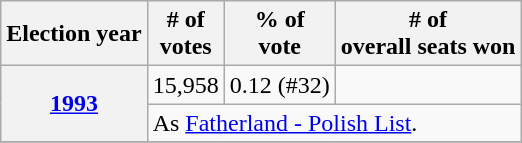<table class=wikitable>
<tr>
<th>Election year</th>
<th># of<br>votes</th>
<th>% of<br>vote</th>
<th># of<br>overall seats won</th>
</tr>
<tr>
<th rowspan=2><a href='#'>1993</a></th>
<td>15,958</td>
<td>0.12 (#32)</td>
<td></td>
</tr>
<tr>
<td colspan=6>As <a href='#'>Fatherland - Polish List</a>.</td>
</tr>
<tr>
</tr>
</table>
